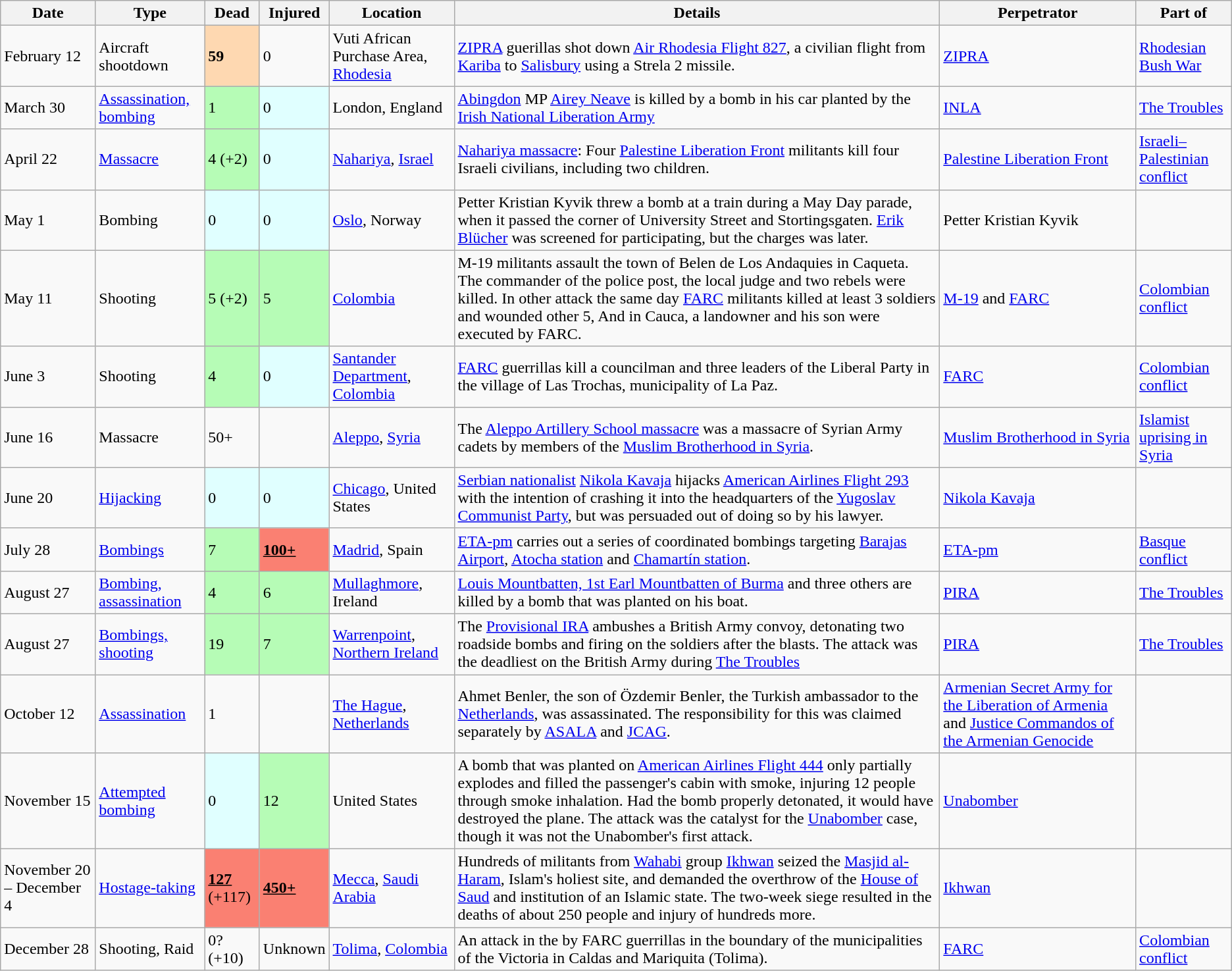<table class="wikitable sortable">
<tr>
<th>Date</th>
<th>Type</th>
<th>Dead</th>
<th>Injured</th>
<th>Location</th>
<th class="unsortable">Details</th>
<th>Perpetrator</th>
<th>Part of<br></th>
</tr>
<tr>
<td>February 12</td>
<td>Aircraft shootdown</td>
<td style="background:#FED8B1"><strong>59</strong></td>
<td style="background:#EOFFFF">0</td>
<td>Vuti African Purchase Area, <a href='#'>Rhodesia</a></td>
<td><a href='#'>ZIPRA</a> guerillas shot down <a href='#'>Air Rhodesia Flight 827</a>, a civilian flight from <a href='#'>Kariba</a> to <a href='#'>Salisbury</a> using a Strela 2 missile.</td>
<td><a href='#'>ZIPRA</a></td>
<td><a href='#'>Rhodesian Bush War</a></td>
</tr>
<tr>
<td>March 30</td>
<td><a href='#'>Assassination, bombing</a></td>
<td style="background:#B6FCB6">1</td>
<td style="background:#E0FFFF">0</td>
<td>London, England</td>
<td><a href='#'>Abingdon</a> MP <a href='#'>Airey Neave</a> is killed by a bomb in his car planted by the <a href='#'>Irish National Liberation Army</a></td>
<td><a href='#'>INLA</a></td>
<td><a href='#'>The Troubles</a></td>
</tr>
<tr>
<td>April 22</td>
<td><a href='#'>Massacre</a></td>
<td style="background:#B6FCB6">4 (+2)</td>
<td style="background:#E0FFFF">0</td>
<td><a href='#'>Nahariya</a>, <a href='#'>Israel</a></td>
<td><a href='#'>Nahariya massacre</a>: Four <a href='#'>Palestine Liberation Front</a> militants kill four Israeli civilians, including two children.</td>
<td><a href='#'>Palestine Liberation Front</a></td>
<td><a href='#'>Israeli–Palestinian conflict</a></td>
</tr>
<tr>
<td>May 1</td>
<td>Bombing</td>
<td style="background:#E0FFFF">0</td>
<td style="background:#E0FFFF">0</td>
<td><a href='#'>Oslo</a>, Norway</td>
<td>Petter Kristian Kyvik threw a bomb at a train during a May Day parade, when it passed the corner of University Street and Stortingsgaten. <a href='#'>Erik Blücher</a> was screened for participating, but the charges was later.</td>
<td>Petter Kristian Kyvik</td>
<td></td>
</tr>
<tr>
<td>May 11</td>
<td>Shooting</td>
<td style="background:#B6FCB6">5 (+2)</td>
<td style="background:#B6FCB6">5</td>
<td><a href='#'>Colombia</a></td>
<td>M-19 militants assault the town of Belen de Los Andaquies in Caqueta. The commander of the police post, the local judge and two rebels were killed. In other attack the same day <a href='#'>FARC</a> militants killed at least 3 soldiers and wounded other 5, And in Cauca, a landowner and his son were executed by FARC.</td>
<td><a href='#'>M-19</a> and <a href='#'>FARC</a></td>
<td><a href='#'>Colombian conflict</a></td>
</tr>
<tr>
<td>June 3</td>
<td>Shooting</td>
<td style="background:#B6FCB6">4</td>
<td style="background:#E0FFFF">0</td>
<td><a href='#'>Santander Department</a>, <a href='#'>Colombia</a></td>
<td><a href='#'>FARC</a> guerrillas kill a councilman and three leaders of the Liberal Party in the village of Las Trochas, municipality of La Paz.</td>
<td><a href='#'>FARC</a></td>
<td><a href='#'>Colombian conflict</a></td>
</tr>
<tr>
<td>June 16</td>
<td>Massacre</td>
<td>50+</td>
<td></td>
<td><a href='#'>Aleppo</a>, <a href='#'>Syria</a></td>
<td>The <a href='#'>Aleppo Artillery School massacre</a> was a massacre of Syrian Army cadets by members of the <a href='#'>Muslim Brotherhood in Syria</a>.</td>
<td><a href='#'>Muslim Brotherhood in Syria</a></td>
<td><a href='#'>Islamist uprising in Syria</a></td>
</tr>
<tr>
<td>June 20</td>
<td><a href='#'>Hijacking</a></td>
<td style="background:#E0FFFF">0</td>
<td style="background:#E0FFFF">0</td>
<td><a href='#'>Chicago</a>, United States</td>
<td><a href='#'>Serbian nationalist</a> <a href='#'>Nikola Kavaja</a> hijacks <a href='#'>American Airlines Flight 293</a> with the intention of crashing it into the headquarters of the <a href='#'>Yugoslav Communist Party</a>, but was persuaded out of doing so by his lawyer.</td>
<td><a href='#'>Nikola Kavaja</a></td>
<td></td>
</tr>
<tr>
<td>July 28</td>
<td><a href='#'>Bombings</a></td>
<td style="background:#B6FCB6">7</td>
<td style="background:#FA8072"><u><strong>100+</strong></u></td>
<td><a href='#'>Madrid</a>, Spain</td>
<td><a href='#'>ETA-pm</a> carries out a series of coordinated bombings targeting <a href='#'>Barajas Airport</a>, <a href='#'>Atocha station</a> and <a href='#'>Chamartín station</a>.</td>
<td><a href='#'>ETA-pm</a></td>
<td><a href='#'>Basque conflict</a></td>
</tr>
<tr>
<td>August 27</td>
<td><a href='#'>Bombing, assassination</a></td>
<td style="background:#B6FCB6">4</td>
<td style="background:#B6FCB6">6</td>
<td><a href='#'>Mullaghmore</a>, Ireland</td>
<td><a href='#'>Louis Mountbatten, 1st Earl Mountbatten of Burma</a> and three others are killed by a bomb that was planted on his boat.</td>
<td><a href='#'>PIRA</a></td>
<td><a href='#'>The Troubles</a></td>
</tr>
<tr>
<td>August 27</td>
<td><a href='#'>Bombings, shooting</a></td>
<td style="background:#B6FCB6">19</td>
<td style="background:#B6FCB6">7</td>
<td><a href='#'>Warrenpoint</a>, <a href='#'>Northern Ireland</a></td>
<td>The <a href='#'>Provisional IRA</a> ambushes a British Army convoy, detonating two roadside bombs and firing on the soldiers after the blasts. The attack was the deadliest on the British Army during <a href='#'>The Troubles</a></td>
<td><a href='#'>PIRA</a></td>
<td><a href='#'>The Troubles</a></td>
</tr>
<tr>
<td>October 12</td>
<td><a href='#'>Assassination</a></td>
<td>1</td>
<td></td>
<td><a href='#'>The Hague</a>, <a href='#'>Netherlands</a></td>
<td>Ahmet Benler, the son of Özdemir Benler, the Turkish ambassador to the <a href='#'>Netherlands</a>, was assassinated. The responsibility for this was claimed separately by <a href='#'>ASALA</a> and <a href='#'>JCAG</a>.</td>
<td><a href='#'>Armenian Secret Army for the Liberation of Armenia</a> and <a href='#'>Justice Commandos of the Armenian Genocide</a></td>
<td></td>
</tr>
<tr>
<td>November 15</td>
<td><a href='#'>Attempted bombing</a></td>
<td style="background:#E0FFFF">0</td>
<td style="background:#B6FCB6">12</td>
<td>United States</td>
<td>A bomb that was planted on <a href='#'>American Airlines Flight 444</a> only partially explodes and filled the passenger's cabin with smoke, injuring 12 people through smoke inhalation. Had the bomb properly detonated, it would have destroyed the plane. The attack was the catalyst for the <a href='#'>Unabomber</a> case, though it was not the Unabomber's first attack.</td>
<td><a href='#'>Unabomber</a></td>
<td></td>
</tr>
<tr>
<td>November 20 – December 4</td>
<td><a href='#'>Hostage-taking</a></td>
<td style="background:#FA8072"><u><strong>127</strong></u> (+117)</td>
<td style="background:#FA8072"><u><strong>450+</strong></u></td>
<td><a href='#'>Mecca</a>, <a href='#'>Saudi Arabia</a></td>
<td>Hundreds of militants from <a href='#'>Wahabi</a> group <a href='#'>Ikhwan</a> seized the <a href='#'>Masjid al-Haram</a>, Islam's holiest site, and demanded the overthrow of the <a href='#'>House of Saud</a> and institution of an Islamic state. The two-week siege resulted in the deaths of about 250 people and injury of hundreds more.</td>
<td><a href='#'>Ikhwan</a></td>
<td></td>
</tr>
<tr>
<td>December 28</td>
<td>Shooting, Raid</td>
<td>0? (+10)</td>
<td>Unknown</td>
<td><a href='#'>Tolima</a>, <a href='#'>Colombia</a></td>
<td>An attack in the by FARC guerrillas in the boundary of the municipalities of the Victoria in Caldas and Mariquita (Tolima).</td>
<td><a href='#'>FARC</a></td>
<td><a href='#'>Colombian conflict</a></td>
</tr>
</table>
